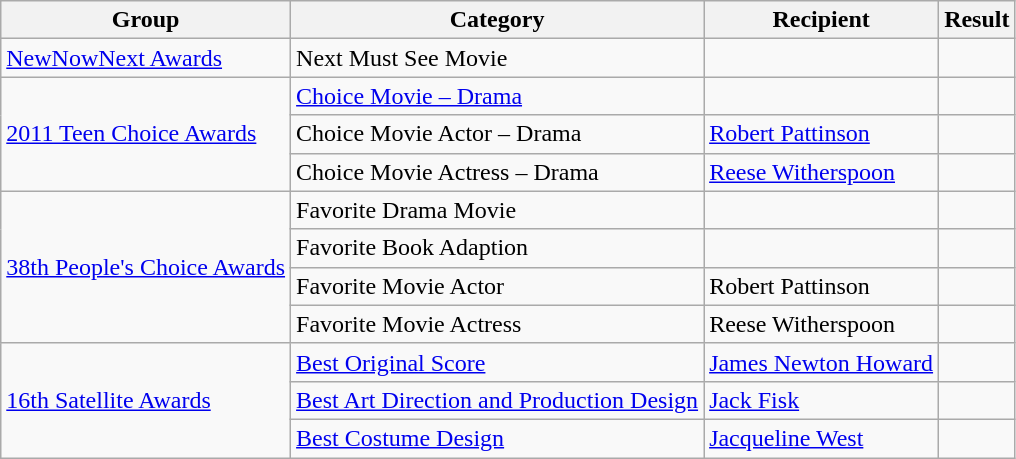<table class="wikitable">
<tr>
<th>Group</th>
<th>Category</th>
<th>Recipient</th>
<th>Result</th>
</tr>
<tr>
<td><a href='#'>NewNowNext Awards</a></td>
<td>Next Must See Movie</td>
<td></td>
<td></td>
</tr>
<tr>
<td rowspan="3"><a href='#'>2011 Teen Choice Awards</a></td>
<td><a href='#'>Choice Movie – Drama</a></td>
<td></td>
<td></td>
</tr>
<tr>
<td>Choice Movie Actor – Drama</td>
<td><a href='#'>Robert Pattinson</a></td>
<td></td>
</tr>
<tr>
<td>Choice Movie Actress – Drama</td>
<td><a href='#'>Reese Witherspoon</a></td>
<td></td>
</tr>
<tr>
<td rowspan="4"><a href='#'>38th People's Choice Awards</a></td>
<td>Favorite Drama Movie</td>
<td></td>
<td></td>
</tr>
<tr>
<td>Favorite Book Adaption</td>
<td></td>
<td></td>
</tr>
<tr>
<td>Favorite Movie Actor</td>
<td>Robert Pattinson</td>
<td></td>
</tr>
<tr>
<td>Favorite Movie Actress</td>
<td>Reese Witherspoon</td>
<td></td>
</tr>
<tr>
<td rowspan="3"><a href='#'>16th Satellite Awards</a></td>
<td><a href='#'>Best Original Score</a></td>
<td><a href='#'>James Newton Howard</a></td>
<td></td>
</tr>
<tr>
<td><a href='#'>Best Art Direction and Production Design</a></td>
<td><a href='#'>Jack Fisk</a></td>
<td></td>
</tr>
<tr>
<td><a href='#'>Best Costume Design</a></td>
<td><a href='#'>Jacqueline West</a></td>
<td></td>
</tr>
</table>
